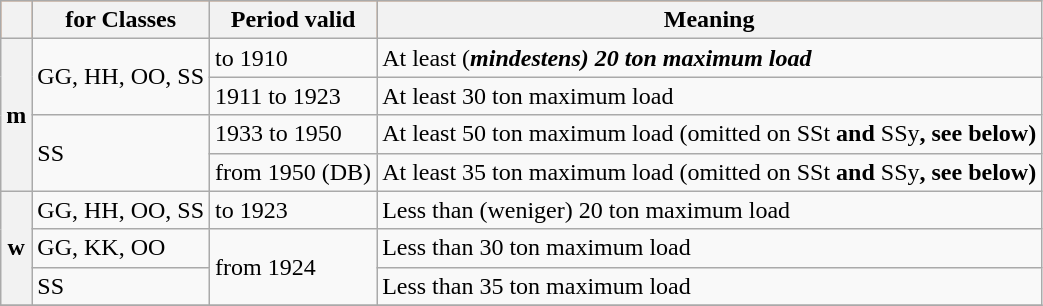<table class="wikitable">
<tr style="background:#FF7F24">
<th></th>
<th>for Classes</th>
<th>Period valid</th>
<th>Meaning</th>
</tr>
<tr ---->
<th rowspan="4">m</th>
<td rowspan="2">GG, HH, OO, SS</td>
<td>to 1910</td>
<td>At least (<strong><em>m<strong>indestens<em>) 20 ton maximum load</td>
</tr>
<tr ---->
<td>1911 to 1923</td>
<td>At least 30 ton maximum load</td>
</tr>
<tr ---->
<td rowspan="2">SS</td>
<td>1933 to 1950</td>
<td>At least 50 ton maximum load </em>(omitted on </strong>SSt<strong> and </strong>SSy<strong>, see below)<em></td>
</tr>
<tr ---->
<td>from 1950 (DB)</td>
<td>At least 35 ton maximum load </em>(omitted on </strong>SSt<strong> and </strong>SSy<strong>, see below)<em></td>
</tr>
<tr ---->
<th rowspan="3">w</th>
<td>GG, HH, OO, SS</td>
<td>to 1923</td>
<td>Less than (</em></strong>w</strong>eniger</em>) 20 ton maximum load</td>
</tr>
<tr ---->
<td>GG, KK, OO</td>
<td rowspan="2">from 1924</td>
<td>Less than 30 ton maximum load</td>
</tr>
<tr ---->
<td>SS</td>
<td>Less than 35 ton maximum load</td>
</tr>
<tr ---->
</tr>
</table>
